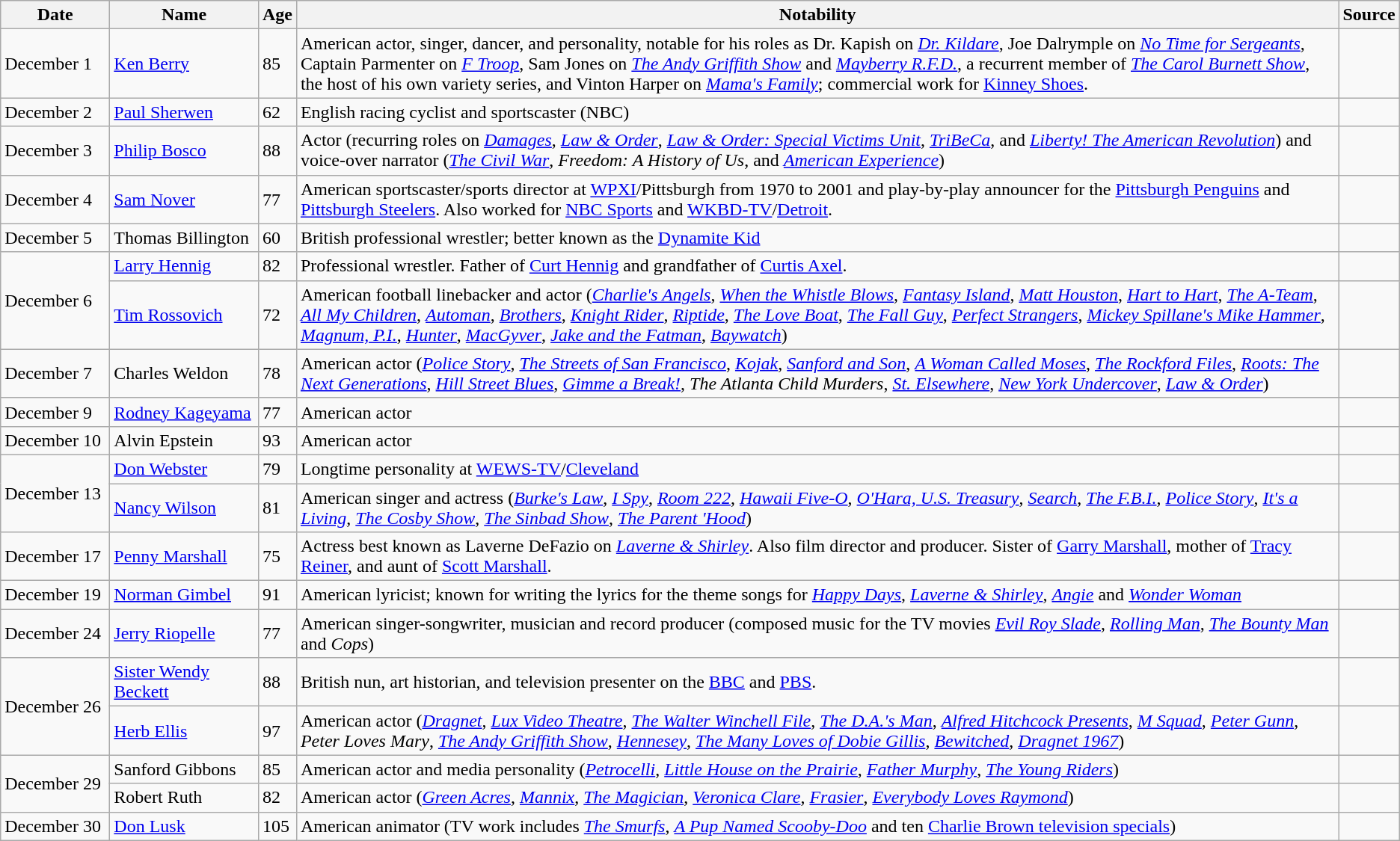<table class="wikitable sortable">
<tr ">
<th width=90>Date</th>
<th width=125>Name</th>
<th>Age</th>
<th class="unsortable">Notability</th>
<th class="unsortable">Source</th>
</tr>
<tr>
<td>December 1</td>
<td><a href='#'>Ken Berry</a></td>
<td>85</td>
<td>American actor, singer, dancer, and personality, notable for his roles as Dr. Kapish on <em><a href='#'>Dr. Kildare</a></em>, Joe Dalrymple on <em><a href='#'>No Time for Sergeants</a></em>, Captain Parmenter on <em><a href='#'>F Troop</a></em>, Sam Jones on <em><a href='#'>The Andy Griffith Show</a></em> and <em><a href='#'>Mayberry R.F.D.</a></em>, a recurrent member of <em><a href='#'>The Carol Burnett Show</a></em>, the host of his own variety series, and Vinton Harper on <em><a href='#'>Mama's Family</a></em>; commercial work for <a href='#'>Kinney Shoes</a>.</td>
<td></td>
</tr>
<tr>
<td>December 2</td>
<td><a href='#'>Paul Sherwen</a></td>
<td>62</td>
<td>English racing cyclist and sportscaster (NBC)</td>
<td></td>
</tr>
<tr>
<td>December 3</td>
<td><a href='#'>Philip Bosco</a></td>
<td>88</td>
<td>Actor (recurring roles on <em><a href='#'>Damages</a></em>, <em><a href='#'>Law & Order</a></em>, <em><a href='#'>Law & Order: Special Victims Unit</a></em>, <em><a href='#'>TriBeCa</a></em>, and <em><a href='#'>Liberty! The American Revolution</a></em>) and voice-over narrator (<em><a href='#'>The Civil War</a></em>, <em>Freedom: A History of Us</em>, and <em><a href='#'>American Experience</a></em>)</td>
<td></td>
</tr>
<tr>
<td>December 4</td>
<td><a href='#'>Sam Nover</a></td>
<td>77</td>
<td>American sportscaster/sports director at <a href='#'>WPXI</a>/Pittsburgh from 1970 to 2001 and play-by-play announcer for the <a href='#'>Pittsburgh Penguins</a> and <a href='#'>Pittsburgh Steelers</a>. Also worked for <a href='#'>NBC Sports</a> and <a href='#'>WKBD-TV</a>/<a href='#'>Detroit</a>.</td>
<td></td>
</tr>
<tr>
<td>December 5</td>
<td>Thomas Billington</td>
<td>60</td>
<td>British professional wrestler; better known as the <a href='#'>Dynamite Kid</a></td>
<td></td>
</tr>
<tr>
<td rowspan="2">December 6</td>
<td><a href='#'>Larry Hennig</a></td>
<td>82</td>
<td>Professional wrestler. Father of <a href='#'>Curt Hennig</a> and grandfather of <a href='#'>Curtis Axel</a>.</td>
<td></td>
</tr>
<tr>
<td><a href='#'>Tim Rossovich</a></td>
<td>72</td>
<td>American football linebacker and actor (<em><a href='#'>Charlie's Angels</a></em>, <em><a href='#'>When the Whistle Blows</a></em>, <em><a href='#'>Fantasy Island</a></em>, <em><a href='#'>Matt Houston</a></em>, <em><a href='#'>Hart to Hart</a></em>, <em><a href='#'>The A-Team</a></em>, <em><a href='#'>All My Children</a></em>, <em><a href='#'>Automan</a></em>, <em><a href='#'>Brothers</a></em>, <em><a href='#'>Knight Rider</a></em>, <em><a href='#'>Riptide</a></em>, <em><a href='#'>The Love Boat</a></em>, <em><a href='#'>The Fall Guy</a></em>, <em><a href='#'>Perfect Strangers</a></em>, <em><a href='#'>Mickey Spillane's Mike Hammer</a></em>, <em><a href='#'>Magnum, P.I.</a></em>, <em><a href='#'>Hunter</a></em>, <em><a href='#'>MacGyver</a></em>, <em><a href='#'>Jake and the Fatman</a></em>, <em><a href='#'>Baywatch</a></em>)</td>
<td></td>
</tr>
<tr>
<td>December 7</td>
<td>Charles Weldon</td>
<td>78</td>
<td>American actor (<em><a href='#'>Police Story</a></em>, <em><a href='#'>The Streets of San Francisco</a></em>, <em><a href='#'>Kojak</a></em>, <em><a href='#'>Sanford and Son</a></em>, <em><a href='#'>A Woman Called Moses</a></em>, <em><a href='#'>The Rockford Files</a></em>, <em><a href='#'>Roots: The Next Generations</a></em>, <em><a href='#'>Hill Street Blues</a></em>, <em><a href='#'>Gimme a Break!</a></em>, <em>The Atlanta Child Murders</em>, <em><a href='#'>St. Elsewhere</a></em>, <em><a href='#'>New York Undercover</a></em>, <em><a href='#'>Law & Order</a></em>)</td>
<td></td>
</tr>
<tr>
<td>December 9</td>
<td><a href='#'>Rodney Kageyama</a></td>
<td>77</td>
<td>American actor</td>
<td></td>
</tr>
<tr>
<td>December 10</td>
<td>Alvin Epstein</td>
<td>93</td>
<td>American actor</td>
<td></td>
</tr>
<tr>
<td rowspan="2">December 13</td>
<td><a href='#'>Don Webster</a></td>
<td>79</td>
<td>Longtime personality at <a href='#'>WEWS-TV</a>/<a href='#'>Cleveland</a></td>
<td></td>
</tr>
<tr>
<td><a href='#'>Nancy Wilson</a></td>
<td>81</td>
<td>American singer and actress (<em><a href='#'>Burke's Law</a></em>, <em><a href='#'>I Spy</a></em>, <em><a href='#'>Room 222</a></em>, <em><a href='#'>Hawaii Five-O</a></em>, <em><a href='#'>O'Hara, U.S. Treasury</a></em>, <em><a href='#'>Search</a></em>, <em><a href='#'>The F.B.I.</a></em>, <em><a href='#'>Police Story</a></em>, <em><a href='#'>It's a Living</a></em>, <em><a href='#'>The Cosby Show</a></em>, <em><a href='#'>The Sinbad Show</a></em>, <em><a href='#'>The Parent 'Hood</a></em>)</td>
<td></td>
</tr>
<tr>
<td>December 17</td>
<td><a href='#'>Penny Marshall</a></td>
<td>75</td>
<td>Actress best known as Laverne DeFazio on <em><a href='#'>Laverne & Shirley</a></em>. Also film director and producer. Sister of <a href='#'>Garry Marshall</a>, mother of <a href='#'>Tracy Reiner</a>, and aunt of <a href='#'>Scott Marshall</a>.</td>
<td></td>
</tr>
<tr>
<td>December 19</td>
<td><a href='#'>Norman Gimbel</a></td>
<td>91</td>
<td>American lyricist; known for writing the lyrics for the theme songs for <em><a href='#'>Happy Days</a></em>, <em><a href='#'>Laverne & Shirley</a></em>, <em><a href='#'>Angie</a></em> and <em><a href='#'>Wonder Woman</a></em></td>
<td></td>
</tr>
<tr>
<td>December 24</td>
<td><a href='#'>Jerry Riopelle</a></td>
<td>77</td>
<td>American singer-songwriter, musician and record producer (composed music for the TV movies <em><a href='#'>Evil Roy Slade</a></em>, <em><a href='#'>Rolling Man</a></em>, <em><a href='#'>The Bounty Man</a></em> and <em>Cops</em>)</td>
<td></td>
</tr>
<tr>
<td rowspan="2">December 26</td>
<td><a href='#'>Sister Wendy Beckett</a></td>
<td>88</td>
<td>British nun, art historian, and television presenter on the <a href='#'>BBC</a> and <a href='#'>PBS</a>.</td>
<td></td>
</tr>
<tr>
<td><a href='#'>Herb Ellis</a></td>
<td>97</td>
<td>American actor (<em><a href='#'>Dragnet</a></em>, <em><a href='#'>Lux Video Theatre</a></em>, <em><a href='#'>The Walter Winchell File</a></em>, <em><a href='#'>The D.A.'s Man</a></em>, <em><a href='#'>Alfred Hitchcock Presents</a></em>, <em><a href='#'>M Squad</a></em>, <em><a href='#'>Peter Gunn</a></em>, <em>Peter Loves Mary</em>, <em><a href='#'>The Andy Griffith Show</a></em>, <em><a href='#'>Hennesey</a></em>, <em><a href='#'>The Many Loves of Dobie Gillis</a></em>, <em><a href='#'>Bewitched</a></em>, <em><a href='#'>Dragnet 1967</a></em>)</td>
<td></td>
</tr>
<tr>
<td rowspan="2">December 29</td>
<td>Sanford Gibbons</td>
<td>85</td>
<td>American actor and media personality (<em><a href='#'>Petrocelli</a></em>, <em><a href='#'>Little House on the Prairie</a></em>, <em><a href='#'>Father Murphy</a></em>, <em><a href='#'>The Young Riders</a></em>)</td>
<td></td>
</tr>
<tr>
<td>Robert Ruth</td>
<td>82</td>
<td>American actor (<em><a href='#'>Green Acres</a></em>, <em><a href='#'>Mannix</a></em>, <em><a href='#'>The Magician</a></em>, <em><a href='#'>Veronica Clare</a></em>, <em><a href='#'>Frasier</a></em>, <em><a href='#'>Everybody Loves Raymond</a></em>)</td>
<td></td>
</tr>
<tr>
<td>December 30</td>
<td><a href='#'>Don Lusk</a></td>
<td>105</td>
<td>American animator (TV work includes <em><a href='#'>The Smurfs</a></em>, <em><a href='#'>A Pup Named Scooby-Doo</a></em> and ten <a href='#'>Charlie Brown television specials</a>)</td>
<td></td>
</tr>
</table>
